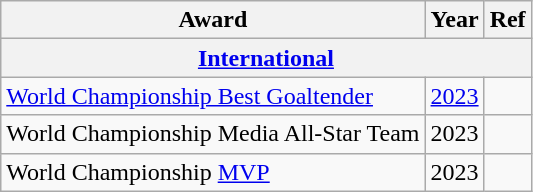<table class="wikitable">
<tr>
<th>Award</th>
<th>Year</th>
<th>Ref</th>
</tr>
<tr>
<th colspan="4"><a href='#'>International</a></th>
</tr>
<tr>
<td><a href='#'>World Championship Best Goaltender</a></td>
<td><a href='#'>2023</a></td>
<td></td>
</tr>
<tr>
<td>World Championship Media All-Star Team</td>
<td>2023</td>
<td></td>
</tr>
<tr>
<td>World Championship <a href='#'>MVP</a></td>
<td>2023</td>
<td></td>
</tr>
</table>
